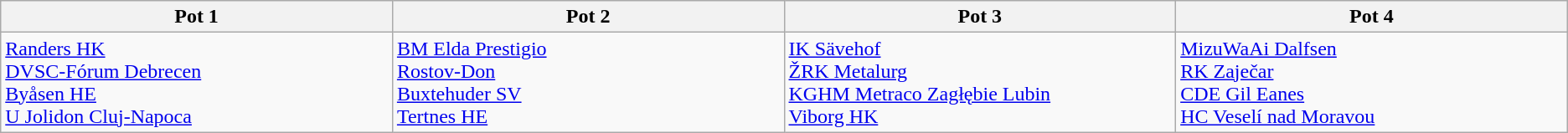<table class="wikitable">
<tr>
<th width=15%>Pot 1</th>
<th width=15%>Pot 2</th>
<th width=15%>Pot 3</th>
<th width=15%>Pot 4</th>
</tr>
<tr>
<td valign="top"> <a href='#'>Randers HK</a><br> <a href='#'>DVSC-Fórum Debrecen</a><br> <a href='#'>Byåsen HE</a><br> <a href='#'>U Jolidon Cluj-Napoca</a></td>
<td valign="top"> <a href='#'>BM Elda Prestigio</a><br> <a href='#'>Rostov-Don</a><br> <a href='#'>Buxtehuder SV</a><br> <a href='#'>Tertnes HE</a></td>
<td valign="top"> <a href='#'>IK Sävehof</a> <br> <a href='#'>ŽRK Metalurg</a><br> <a href='#'>KGHM Metraco Zagłębie Lubin</a><br> <a href='#'>Viborg HK</a></td>
<td valign="top"> <a href='#'>MizuWaAi Dalfsen</a><br> <a href='#'>RK Zaječar</a><br> <a href='#'>CDE Gil Eanes</a><br> <a href='#'>HC Veselí nad Moravou</a></td>
</tr>
</table>
